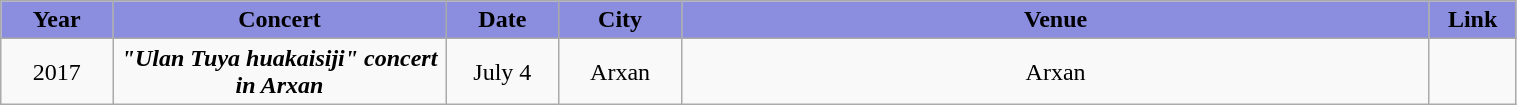<table class="wikitable sortable mw-collapsible" width="80%" style="text-align:center">
<tr align="center" style="background:#8B8EDE">
<td style="width:2%"><strong>Year</strong></td>
<td style="width:8%"><strong>Concert</strong></td>
<td style="width:2%"><strong>Date</strong></td>
<td style="width:2%"><strong>City</strong></td>
<td style="width:18%"><strong>Venue</strong></td>
<td style="width:1%"><strong>Link</strong></td>
</tr>
<tr>
<td rowspan="2">2017</td>
<td rowspan="2"><strong><em>"Ulan Tuya huakaisiji" concert in Arxan</em></strong></td>
<td>July 4</td>
<td>Arxan</td>
<td>Arxan</td>
<td></td>
</tr>
</table>
